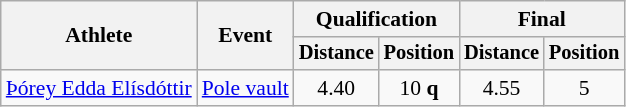<table class=wikitable style="font-size:90%">
<tr>
<th rowspan="2">Athlete</th>
<th rowspan="2">Event</th>
<th colspan="2">Qualification</th>
<th colspan="2">Final</th>
</tr>
<tr style="font-size:95%">
<th>Distance</th>
<th>Position</th>
<th>Distance</th>
<th>Position</th>
</tr>
<tr align=center>
<td align=left><a href='#'>Þórey Edda Elísdóttir</a></td>
<td align=left><a href='#'>Pole vault</a></td>
<td>4.40</td>
<td>10 <strong>q</strong></td>
<td>4.55</td>
<td>5</td>
</tr>
</table>
